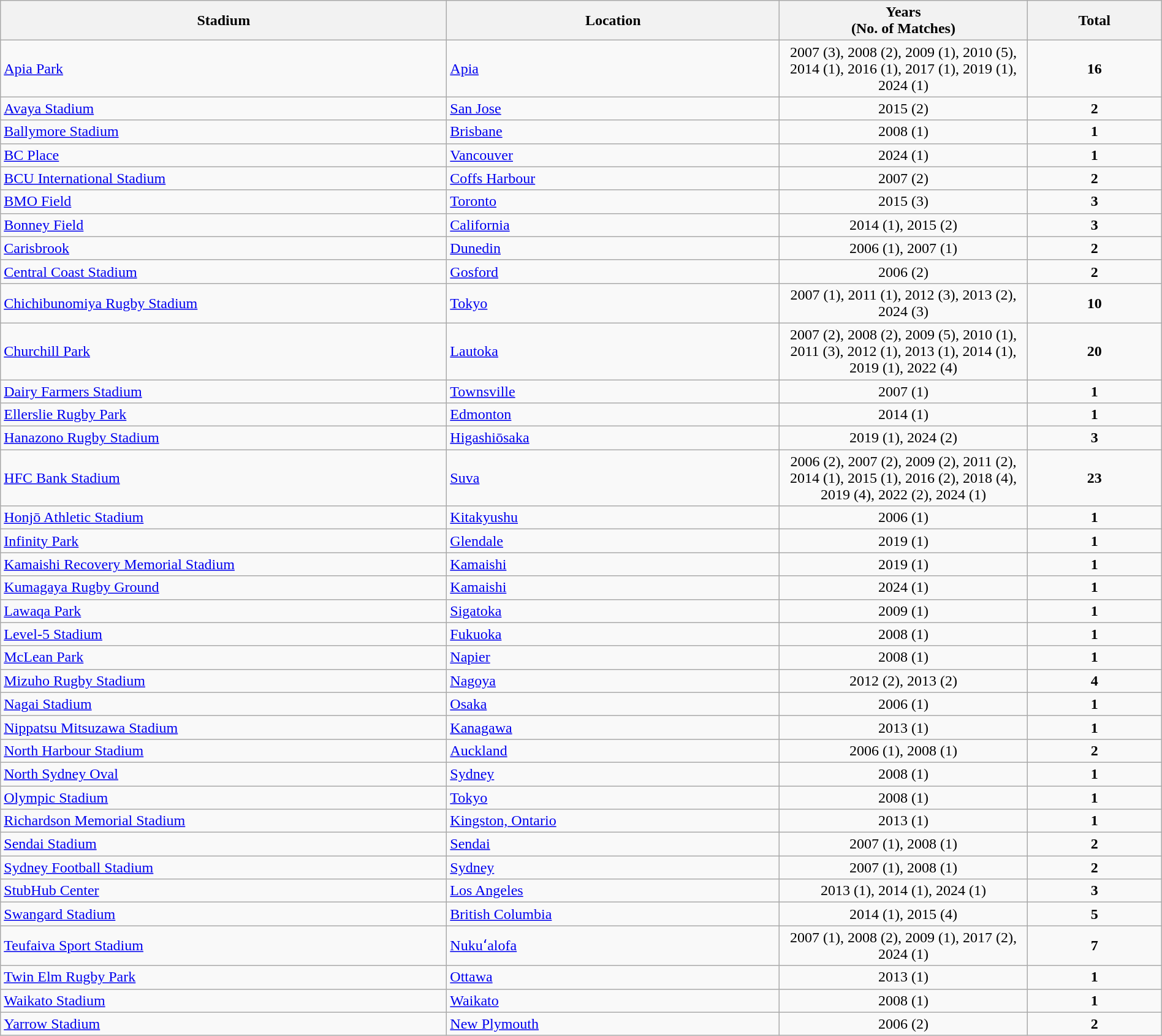<table class="wikitable collapsible collapsed sortable"  style="width:100%;">
<tr>
<th width="150">Stadium</th>
<th width="110">Location</th>
<th width="80">Years<br>(No. of Matches)</th>
<th width="40">Total</th>
</tr>
<tr align=center>
<td align=left><a href='#'>Apia Park</a></td>
<td align=left> <a href='#'>Apia</a></td>
<td>2007 (3), 2008 (2), 2009 (1), 2010 (5), 2014 (1), 2016 (1), 2017 (1), 2019 (1), 2024 (1)</td>
<td><strong>16</strong></td>
</tr>
<tr align=center>
<td align=left><a href='#'>Avaya Stadium</a></td>
<td align=left> <a href='#'>San Jose</a></td>
<td>2015 (2)</td>
<td><strong>2</strong></td>
</tr>
<tr align=center>
<td align=left><a href='#'>Ballymore Stadium</a></td>
<td align=left> <a href='#'>Brisbane</a></td>
<td>2008 (1)</td>
<td><strong>1</strong></td>
</tr>
<tr align=center>
<td align=left><a href='#'>BC Place</a></td>
<td align=left> <a href='#'>Vancouver</a></td>
<td>2024 (1)</td>
<td><strong>1</strong></td>
</tr>
<tr align=center>
<td align=left><a href='#'>BCU International Stadium</a></td>
<td align=left> <a href='#'>Coffs Harbour</a></td>
<td>2007 (2)</td>
<td><strong>2</strong></td>
</tr>
<tr align=center>
<td align=left><a href='#'>BMO Field</a></td>
<td align=left> <a href='#'>Toronto</a></td>
<td>2015 (3)</td>
<td><strong>3</strong></td>
</tr>
<tr align=center>
<td align=left><a href='#'>Bonney Field</a></td>
<td align=left> <a href='#'>California</a></td>
<td>2014 (1), 2015 (2)</td>
<td><strong>3</strong></td>
</tr>
<tr align=center>
<td align=left><a href='#'>Carisbrook</a></td>
<td align=left> <a href='#'>Dunedin</a></td>
<td>2006 (1), 2007 (1)</td>
<td><strong>2</strong></td>
</tr>
<tr align=center>
<td align=left><a href='#'>Central Coast Stadium</a></td>
<td align=left> <a href='#'>Gosford</a></td>
<td>2006 (2)</td>
<td><strong>2</strong></td>
</tr>
<tr align=center>
<td align=left><a href='#'>Chichibunomiya Rugby Stadium</a></td>
<td align=left> <a href='#'>Tokyo</a></td>
<td>2007 (1), 2011 (1), 2012 (3), 2013 (2), 2024 (3)</td>
<td><strong>10</strong></td>
</tr>
<tr align=center>
<td align=left><a href='#'>Churchill Park</a></td>
<td align=left> <a href='#'>Lautoka</a></td>
<td>2007 (2), 2008 (2), 2009 (5), 2010 (1), 2011 (3), 2012 (1), 2013 (1), 2014 (1), 2019 (1), 2022 (4)</td>
<td><strong>20</strong></td>
</tr>
<tr align=center>
<td align=left><a href='#'>Dairy Farmers Stadium</a></td>
<td align=left> <a href='#'>Townsville</a></td>
<td>2007 (1)</td>
<td><strong>1</strong></td>
</tr>
<tr align=center>
<td align=left><a href='#'>Ellerslie Rugby Park</a></td>
<td align=left> <a href='#'>Edmonton</a></td>
<td>2014 (1)</td>
<td><strong>1</strong></td>
</tr>
<tr align=center>
<td align=left><a href='#'>Hanazono Rugby Stadium</a></td>
<td align=left> <a href='#'>Higashiōsaka</a></td>
<td>2019 (1), 2024 (2)</td>
<td><strong>3</strong></td>
</tr>
<tr align=center>
<td align=left><a href='#'>HFC Bank Stadium</a></td>
<td align=left> <a href='#'>Suva</a></td>
<td>2006 (2), 2007 (2), 2009 (2), 2011 (2), 2014 (1), 2015 (1), 2016 (2), 2018 (4), 2019 (4), 2022 (2), 2024 (1)</td>
<td><strong>23</strong></td>
</tr>
<tr align=center>
<td align=left><a href='#'>Honjō Athletic Stadium</a></td>
<td align=left> <a href='#'>Kitakyushu</a></td>
<td>2006 (1)</td>
<td><strong>1</strong></td>
</tr>
<tr align=center>
<td align=left><a href='#'>Infinity Park</a></td>
<td align=left> <a href='#'>Glendale</a></td>
<td>2019 (1)</td>
<td><strong>1</strong></td>
</tr>
<tr align=center>
<td align=left><a href='#'>Kamaishi Recovery Memorial Stadium</a></td>
<td align=left> <a href='#'>Kamaishi</a></td>
<td>2019 (1)</td>
<td><strong>1</strong></td>
</tr>
<tr align=center>
<td align=left><a href='#'>Kumagaya Rugby Ground</a></td>
<td align=left> <a href='#'>Kamaishi</a></td>
<td>2024 (1)</td>
<td><strong>1</strong></td>
</tr>
<tr align=center>
<td align=left><a href='#'>Lawaqa Park</a></td>
<td align=left> <a href='#'>Sigatoka</a></td>
<td>2009 (1)</td>
<td><strong>1</strong></td>
</tr>
<tr align=center>
<td align=left><a href='#'>Level-5 Stadium</a></td>
<td align=left> <a href='#'>Fukuoka</a></td>
<td>2008 (1)</td>
<td><strong>1</strong></td>
</tr>
<tr align=center>
<td align=left><a href='#'>McLean Park</a></td>
<td align=left> <a href='#'>Napier</a></td>
<td>2008 (1)</td>
<td><strong>1</strong></td>
</tr>
<tr align=center>
<td align=left><a href='#'>Mizuho Rugby Stadium</a></td>
<td align=left> <a href='#'>Nagoya</a></td>
<td>2012 (2), 2013 (2)</td>
<td><strong>4</strong></td>
</tr>
<tr align=center>
<td align=left><a href='#'>Nagai Stadium</a></td>
<td align=left> <a href='#'>Osaka</a></td>
<td>2006 (1)</td>
<td><strong>1</strong></td>
</tr>
<tr align=center>
<td align=left><a href='#'>Nippatsu Mitsuzawa Stadium</a></td>
<td align=left> <a href='#'>Kanagawa</a></td>
<td>2013 (1)</td>
<td><strong>1</strong></td>
</tr>
<tr align=center>
<td align=left><a href='#'>North Harbour Stadium</a></td>
<td align=left> <a href='#'>Auckland</a></td>
<td>2006 (1), 2008 (1)</td>
<td><strong>2</strong></td>
</tr>
<tr align=center>
<td align=left><a href='#'>North Sydney Oval</a></td>
<td align=left> <a href='#'>Sydney</a></td>
<td>2008 (1)</td>
<td><strong>1</strong></td>
</tr>
<tr align=center>
<td align=left><a href='#'>Olympic Stadium</a></td>
<td align=left> <a href='#'>Tokyo</a></td>
<td>2008 (1)</td>
<td><strong>1</strong></td>
</tr>
<tr align=center>
<td align=left><a href='#'>Richardson Memorial Stadium</a></td>
<td align=left> <a href='#'>Kingston, Ontario</a></td>
<td>2013 (1)</td>
<td><strong>1</strong></td>
</tr>
<tr align=center>
<td align=left><a href='#'>Sendai Stadium</a></td>
<td align=left> <a href='#'>Sendai</a></td>
<td>2007 (1), 2008 (1)</td>
<td><strong>2</strong></td>
</tr>
<tr align=center>
<td align=left><a href='#'>Sydney Football Stadium</a></td>
<td align=left> <a href='#'>Sydney</a></td>
<td>2007 (1), 2008 (1)</td>
<td><strong>2</strong></td>
</tr>
<tr align=center>
<td align=left><a href='#'>StubHub Center</a></td>
<td align=left> <a href='#'>Los Angeles</a></td>
<td>2013 (1), 2014 (1), 2024 (1)</td>
<td><strong>3</strong></td>
</tr>
<tr align=center>
<td align=left><a href='#'>Swangard Stadium</a></td>
<td align=left> <a href='#'>British Columbia</a></td>
<td>2014 (1), 2015 (4)</td>
<td><strong>5</strong></td>
</tr>
<tr align=center>
<td align=left><a href='#'>Teufaiva Sport Stadium</a></td>
<td align=left> <a href='#'>Nukuʻalofa</a></td>
<td>2007 (1), 2008 (2), 2009 (1), 2017 (2), 2024 (1)</td>
<td><strong>7</strong></td>
</tr>
<tr align=center>
<td align=left><a href='#'>Twin Elm Rugby Park</a></td>
<td align=left> <a href='#'>Ottawa</a></td>
<td>2013 (1)</td>
<td><strong>1</strong></td>
</tr>
<tr align=center>
<td align=left><a href='#'>Waikato Stadium</a></td>
<td align=left> <a href='#'>Waikato</a></td>
<td>2008 (1)</td>
<td><strong>1</strong></td>
</tr>
<tr align=center>
<td align=left><a href='#'>Yarrow Stadium</a></td>
<td align=left> <a href='#'>New Plymouth</a></td>
<td>2006 (2)</td>
<td><strong>2</strong></td>
</tr>
</table>
